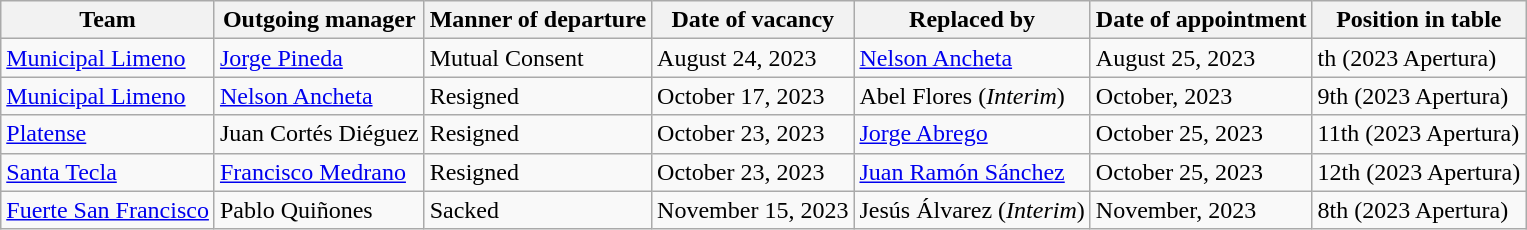<table class="wikitable">
<tr>
<th>Team</th>
<th>Outgoing manager</th>
<th>Manner of departure</th>
<th>Date of vacancy</th>
<th>Replaced by</th>
<th>Date of appointment</th>
<th>Position in table</th>
</tr>
<tr>
<td><a href='#'>Municipal Limeno</a></td>
<td> <a href='#'>Jorge Pineda</a></td>
<td>Mutual Consent</td>
<td>August 24, 2023</td>
<td> <a href='#'>Nelson Ancheta</a> </td>
<td>August 25, 2023</td>
<td>th (2023 Apertura)</td>
</tr>
<tr>
<td><a href='#'>Municipal Limeno</a></td>
<td> <a href='#'>Nelson Ancheta</a> </td>
<td>Resigned</td>
<td>October 17, 2023</td>
<td> Abel Flores (<em>Interim</em>)</td>
<td>October, 2023</td>
<td>9th (2023 Apertura)</td>
</tr>
<tr>
<td><a href='#'>Platense</a></td>
<td> Juan Cortés Diéguez</td>
<td>Resigned</td>
<td>October 23, 2023</td>
<td> <a href='#'>Jorge Abrego</a></td>
<td>October 25, 2023</td>
<td>11th (2023 Apertura)</td>
</tr>
<tr>
<td><a href='#'>Santa Tecla</a></td>
<td> <a href='#'>Francisco Medrano</a></td>
<td>Resigned</td>
<td>October 23, 2023</td>
<td> <a href='#'>Juan Ramón Sánchez</a> </td>
<td>October 25, 2023</td>
<td>12th (2023 Apertura)</td>
</tr>
<tr>
<td><a href='#'>Fuerte San Francisco</a></td>
<td> Pablo Quiñones </td>
<td>Sacked</td>
<td>November 15, 2023</td>
<td> Jesús Álvarez (<em>Interim</em>)</td>
<td>November, 2023</td>
<td>8th (2023 Apertura)</td>
</tr>
</table>
